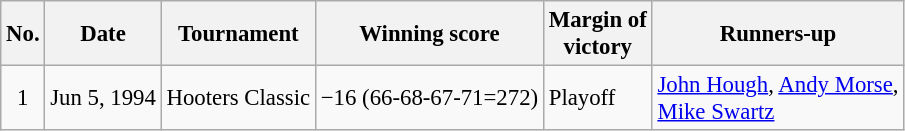<table class="wikitable" style="font-size:95%;">
<tr>
<th>No.</th>
<th>Date</th>
<th>Tournament</th>
<th>Winning score</th>
<th>Margin of<br>victory</th>
<th>Runners-up</th>
</tr>
<tr>
<td align=center>1</td>
<td align=right>Jun 5, 1994</td>
<td>Hooters Classic</td>
<td>−16 (66-68-67-71=272)</td>
<td>Playoff</td>
<td> <a href='#'>John Hough</a>,  <a href='#'>Andy Morse</a>,<br> <a href='#'>Mike Swartz</a></td>
</tr>
</table>
